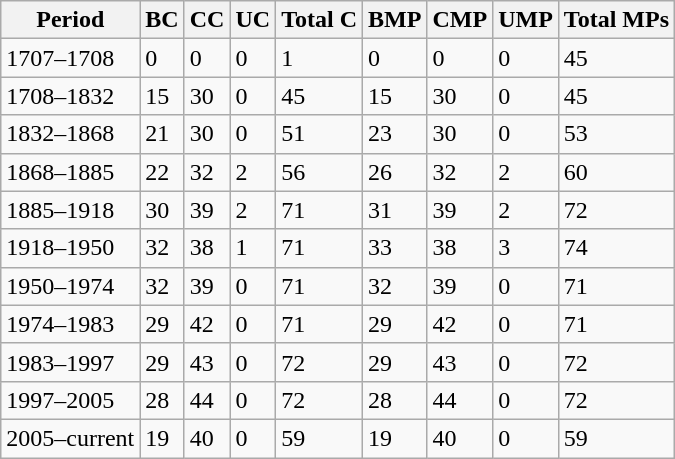<table class="wikitable">
<tr>
<th>Period</th>
<th>BC</th>
<th>CC</th>
<th>UC</th>
<th>Total C</th>
<th>BMP</th>
<th>CMP</th>
<th>UMP</th>
<th>Total MPs</th>
</tr>
<tr>
<td>1707–1708</td>
<td>0</td>
<td>0</td>
<td>0</td>
<td>1</td>
<td>0</td>
<td>0</td>
<td>0</td>
<td>45</td>
</tr>
<tr>
<td>1708–1832</td>
<td>15</td>
<td>30</td>
<td>0</td>
<td>45</td>
<td>15</td>
<td>30</td>
<td>0</td>
<td>45</td>
</tr>
<tr>
<td>1832–1868</td>
<td>21</td>
<td>30</td>
<td>0</td>
<td>51</td>
<td>23</td>
<td>30</td>
<td>0</td>
<td>53</td>
</tr>
<tr>
<td>1868–1885</td>
<td>22</td>
<td>32</td>
<td>2</td>
<td>56</td>
<td>26</td>
<td>32</td>
<td>2</td>
<td>60</td>
</tr>
<tr>
<td>1885–1918</td>
<td>30</td>
<td>39</td>
<td>2</td>
<td>71</td>
<td>31</td>
<td>39</td>
<td>2</td>
<td>72</td>
</tr>
<tr>
<td>1918–1950</td>
<td>32</td>
<td>38</td>
<td>1</td>
<td>71</td>
<td>33</td>
<td>38</td>
<td>3</td>
<td>74</td>
</tr>
<tr>
<td>1950–1974</td>
<td>32</td>
<td>39</td>
<td>0</td>
<td>71</td>
<td>32</td>
<td>39</td>
<td>0</td>
<td>71</td>
</tr>
<tr>
<td>1974–1983</td>
<td>29</td>
<td>42</td>
<td>0</td>
<td>71</td>
<td>29</td>
<td>42</td>
<td>0</td>
<td>71</td>
</tr>
<tr>
<td>1983–1997</td>
<td>29</td>
<td>43</td>
<td>0</td>
<td>72</td>
<td>29</td>
<td>43</td>
<td>0</td>
<td>72</td>
</tr>
<tr>
<td>1997–2005</td>
<td>28</td>
<td>44</td>
<td>0</td>
<td>72</td>
<td>28</td>
<td>44</td>
<td>0</td>
<td>72</td>
</tr>
<tr>
<td>2005–current</td>
<td>19</td>
<td>40</td>
<td>0</td>
<td>59</td>
<td>19</td>
<td>40</td>
<td>0</td>
<td>59</td>
</tr>
</table>
